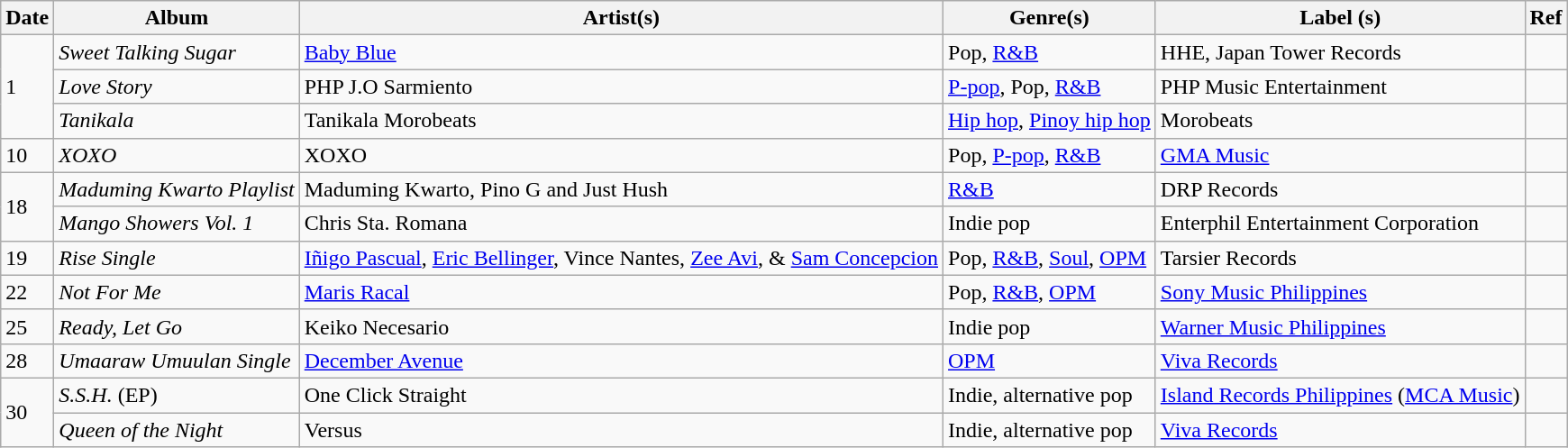<table class="wikitable">
<tr>
<th>Date</th>
<th>Album</th>
<th>Artist(s)</th>
<th>Genre(s)</th>
<th>Label (s)</th>
<th>Ref</th>
</tr>
<tr>
<td rowspan=3>1</td>
<td><em>Sweet Talking Sugar</em></td>
<td><a href='#'>Baby Blue</a></td>
<td>Pop, <a href='#'>R&B</a></td>
<td>HHE, Japan Tower Records</td>
<td></td>
</tr>
<tr>
<td><em>Love Story</em></td>
<td>PHP J.O Sarmiento</td>
<td><a href='#'>P-pop</a>, Pop, <a href='#'>R&B</a></td>
<td>PHP Music Entertainment</td>
<td></td>
</tr>
<tr>
<td><em> Tanikala </em></td>
<td>Tanikala Morobeats</td>
<td><a href='#'>Hip hop</a>, <a href='#'>Pinoy hip hop</a></td>
<td>Morobeats</td>
<td></td>
</tr>
<tr>
<td>10</td>
<td><em>XOXO</em></td>
<td>XOXO</td>
<td>Pop, <a href='#'>P-pop</a>, <a href='#'>R&B</a></td>
<td><a href='#'>GMA Music</a></td>
<td></td>
</tr>
<tr>
<td rowspan=2>18</td>
<td><em>Maduming Kwarto Playlist</em></td>
<td>Maduming Kwarto, Pino G and Just Hush</td>
<td><a href='#'>R&B</a></td>
<td>DRP Records</td>
<td></td>
</tr>
<tr>
<td><em>Mango Showers Vol. 1</em></td>
<td>Chris Sta. Romana</td>
<td>Indie pop</td>
<td>Enterphil Entertainment Corporation</td>
<td></td>
</tr>
<tr>
<td>19</td>
<td><em>Rise Single</em></td>
<td><a href='#'>Iñigo Pascual</a>, <a href='#'>Eric Bellinger</a>, Vince Nantes, <a href='#'>Zee Avi</a>, & <a href='#'>Sam Concepcion</a></td>
<td>Pop, <a href='#'>R&B</a>, <a href='#'>Soul</a>, <a href='#'>OPM</a></td>
<td>Tarsier Records</td>
<td></td>
</tr>
<tr>
<td>22</td>
<td><em>Not For Me</em></td>
<td><a href='#'>Maris Racal</a></td>
<td>Pop, <a href='#'>R&B</a>, <a href='#'>OPM</a></td>
<td><a href='#'>Sony Music Philippines</a></td>
<td></td>
</tr>
<tr>
<td>25</td>
<td><em>Ready, Let Go</em></td>
<td>Keiko Necesario</td>
<td>Indie pop</td>
<td><a href='#'>Warner Music Philippines</a></td>
<td></td>
</tr>
<tr>
<td>28</td>
<td><em>Umaaraw Umuulan Single</em></td>
<td><a href='#'>December Avenue</a></td>
<td><a href='#'>OPM</a></td>
<td><a href='#'>Viva Records</a></td>
<td></td>
</tr>
<tr>
<td rowspan=2>30</td>
<td><em>S.S.H.</em> (EP)</td>
<td>One Click Straight</td>
<td>Indie, alternative pop</td>
<td><a href='#'>Island Records Philippines</a> (<a href='#'>MCA Music</a>)</td>
<td></td>
</tr>
<tr>
<td><em>Queen of the Night</em></td>
<td>Versus</td>
<td>Indie, alternative pop</td>
<td><a href='#'>Viva Records</a></td>
<td></td>
</tr>
</table>
